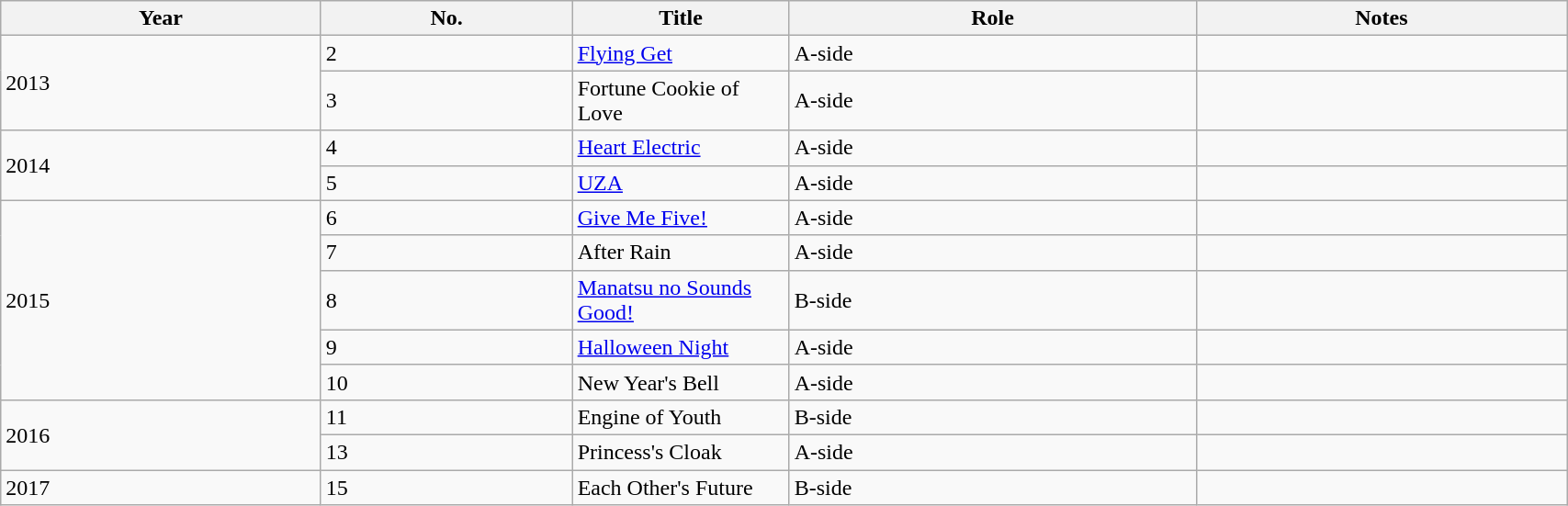<table class="wikitable sortable" style="width:90%;">
<tr>
<th>Year</th>
<th data-sort-type="number">No.</th>
<th style="width:150px;">Title</th>
<th>Role</th>
<th class="unsortable">Notes</th>
</tr>
<tr>
<td rowspan="2">2013</td>
<td>2</td>
<td><a href='#'>Flying Get</a></td>
<td>A-side</td>
<td></td>
</tr>
<tr>
<td>3</td>
<td>Fortune Cookie of Love</td>
<td>A-side</td>
<td></td>
</tr>
<tr>
<td rowspan="2">2014</td>
<td>4</td>
<td><a href='#'>Heart Electric</a></td>
<td>A-side</td>
<td></td>
</tr>
<tr>
<td>5</td>
<td><a href='#'>UZA</a></td>
<td>A-side</td>
<td></td>
</tr>
<tr>
<td rowspan="5">2015</td>
<td>6</td>
<td><a href='#'>Give Me Five!</a></td>
<td>A-side</td>
<td></td>
</tr>
<tr>
<td>7</td>
<td>After Rain</td>
<td>A-side</td>
<td></td>
</tr>
<tr>
<td>8</td>
<td><a href='#'>Manatsu no Sounds Good!</a></td>
<td>B-side</td>
<td></td>
</tr>
<tr>
<td>9</td>
<td><a href='#'>Halloween Night</a></td>
<td>A-side</td>
<td></td>
</tr>
<tr>
<td>10</td>
<td>New Year's Bell</td>
<td>A-side</td>
<td></td>
</tr>
<tr>
<td rowspan="2">2016</td>
<td>11</td>
<td>Engine of Youth</td>
<td>B-side</td>
<td></td>
</tr>
<tr>
<td>13</td>
<td>Princess's Cloak</td>
<td>A-side</td>
<td></td>
</tr>
<tr>
<td>2017</td>
<td>15</td>
<td>Each Other's Future</td>
<td>B-side</td>
<td></td>
</tr>
</table>
